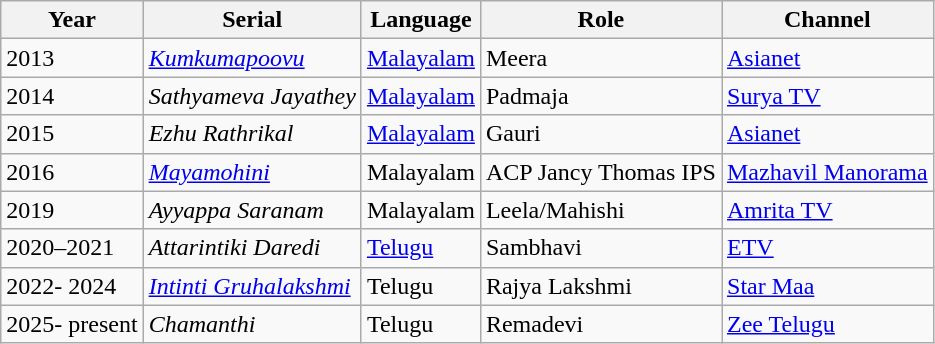<table class="wikitable">
<tr>
<th>Year</th>
<th>Serial</th>
<th>Language</th>
<th>Role</th>
<th>Channel</th>
</tr>
<tr>
<td>2013</td>
<td><em><a href='#'>Kumkumapoovu</a></em></td>
<td><a href='#'>Malayalam</a></td>
<td>Meera</td>
<td><a href='#'>Asianet</a></td>
</tr>
<tr>
<td>2014</td>
<td><em>Sathyameva Jayathey</em></td>
<td><a href='#'>Malayalam</a></td>
<td>Padmaja</td>
<td><a href='#'>Surya TV</a></td>
</tr>
<tr>
<td>2015</td>
<td><em>Ezhu Rathrikal</em></td>
<td><a href='#'>Malayalam</a></td>
<td>Gauri</td>
<td><a href='#'>Asianet</a></td>
</tr>
<tr>
<td>2016</td>
<td><em><a href='#'>Mayamohini</a></em></td>
<td>Malayalam</td>
<td>ACP Jancy Thomas IPS</td>
<td><a href='#'>Mazhavil Manorama</a></td>
</tr>
<tr>
<td>2019</td>
<td><em>Ayyappa Saranam</em></td>
<td>Malayalam</td>
<td>Leela/Mahishi</td>
<td><a href='#'>Amrita TV</a></td>
</tr>
<tr>
<td>2020–2021</td>
<td><em>Attarintiki Daredi</em></td>
<td><a href='#'>Telugu</a></td>
<td>Sambhavi</td>
<td><a href='#'>ETV</a></td>
</tr>
<tr>
<td>2022- 2024</td>
<td><em><a href='#'>Intinti Gruhalakshmi</a></em></td>
<td>Telugu</td>
<td>Rajya Lakshmi</td>
<td><a href='#'>Star Maa</a></td>
</tr>
<tr>
<td>2025- present</td>
<td><em>Chamanthi</em></td>
<td>Telugu</td>
<td>Remadevi</td>
<td><a href='#'>Zee Telugu</a></td>
</tr>
</table>
